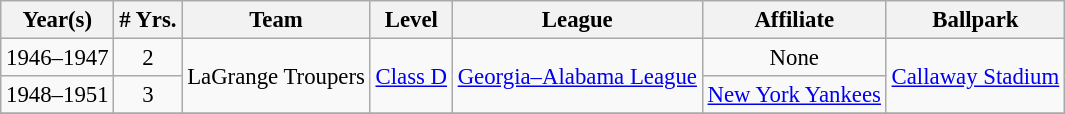<table class="wikitable" style="text-align:center; font-size: 95%;">
<tr>
<th>Year(s)</th>
<th># Yrs.</th>
<th>Team</th>
<th>Level</th>
<th>League</th>
<th>Affiliate</th>
<th>Ballpark</th>
</tr>
<tr>
<td>1946–1947</td>
<td>2</td>
<td rowspan=2>LaGrange Troupers</td>
<td rowspan=2><a href='#'>Class D</a></td>
<td rowspan=2><a href='#'>Georgia–Alabama League</a></td>
<td>None</td>
<td rowspan=2><a href='#'>Callaway Stadium</a></td>
</tr>
<tr>
<td>1948–1951</td>
<td>3</td>
<td><a href='#'>New York Yankees</a></td>
</tr>
<tr>
</tr>
</table>
